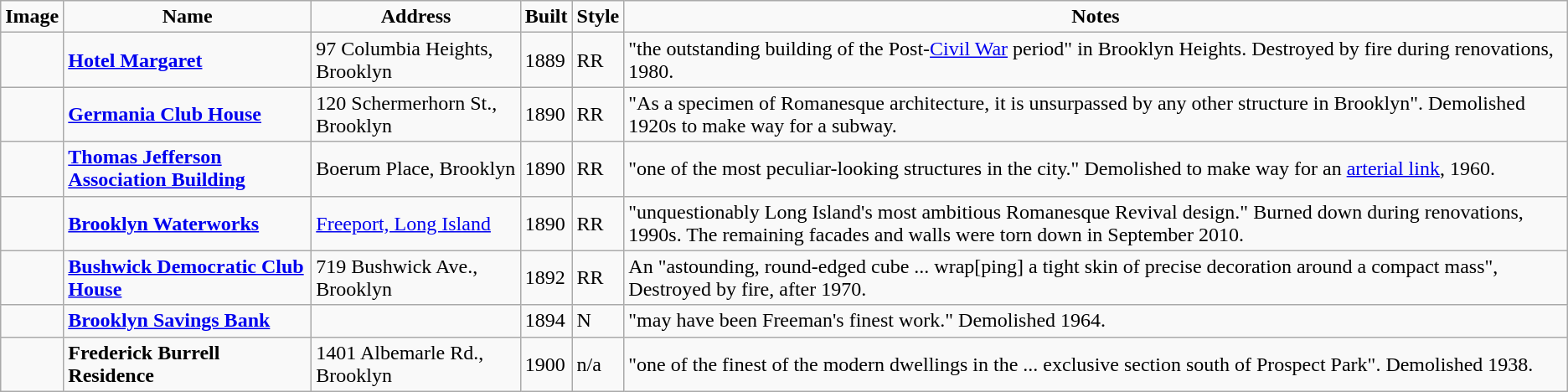<table class="wikitable">
<tr>
<td align="center"><strong>Image</strong></td>
<td align="center"><strong>Name</strong></td>
<td align="center"><strong>Address</strong></td>
<td align="center"><strong>Built</strong></td>
<td align="center"><strong>Style</strong></td>
<td align="center"><strong>Notes</strong></td>
</tr>
<tr align="left">
<td></td>
<td><strong><a href='#'>Hotel Margaret</a></strong></td>
<td>97 Columbia Heights, Brooklyn</td>
<td>1889</td>
<td>RR</td>
<td align="left">"the outstanding building of the Post-<a href='#'>Civil War</a> period" in Brooklyn Heights. Destroyed by fire during renovations, 1980.</td>
</tr>
<tr align="left">
<td></td>
<td><strong><a href='#'>Germania Club House</a></strong></td>
<td>120 Schermerhorn St., Brooklyn</td>
<td>1890</td>
<td>RR</td>
<td align="left">"As a specimen of Romanesque architecture, it is unsurpassed by any other structure in Brooklyn". Demolished 1920s to make way for a subway.</td>
</tr>
<tr align="left">
<td></td>
<td><strong><a href='#'>Thomas Jefferson Association Building</a></strong></td>
<td>Boerum Place, Brooklyn</td>
<td>1890</td>
<td>RR</td>
<td align="left">"one of the most peculiar-looking structures in the city." Demolished to make way for an <a href='#'>arterial link</a>, 1960.</td>
</tr>
<tr align="left">
<td></td>
<td><strong><a href='#'>Brooklyn Waterworks</a></strong></td>
<td><a href='#'>Freeport, Long Island</a></td>
<td>1890</td>
<td>RR</td>
<td align="left">"unquestionably Long Island's most ambitious Romanesque Revival design." Burned down during renovations, 1990s. The remaining facades and walls were torn down in September 2010.</td>
</tr>
<tr align="left">
<td></td>
<td><strong><a href='#'>Bushwick Democratic Club House</a></strong></td>
<td>719 Bushwick Ave., Brooklyn</td>
<td>1892</td>
<td>RR</td>
<td align="left">An "astounding, round-edged cube ... wrap[ping] a tight skin of precise decoration around a compact mass", Destroyed by fire, after 1970.</td>
</tr>
<tr align="left">
<td></td>
<td><strong><a href='#'>Brooklyn Savings Bank</a></strong></td>
<td></td>
<td>1894</td>
<td>N</td>
<td align="left">"may have been Freeman's finest work." Demolished 1964.</td>
</tr>
<tr align="left">
<td></td>
<td><strong>Frederick Burrell Residence</strong></td>
<td>1401 Albemarle Rd., Brooklyn</td>
<td>1900</td>
<td>n/a</td>
<td align="left">"one of the finest of the modern dwellings in the ... exclusive section south of Prospect Park". Demolished 1938.</td>
</tr>
</table>
